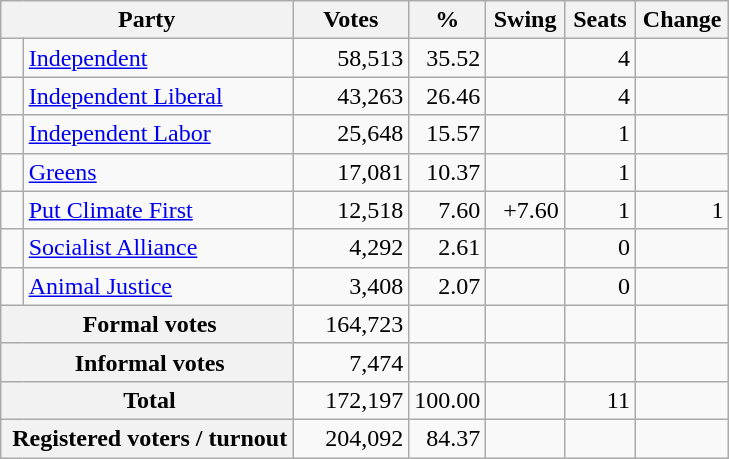<table class="wikitable" style="text-align:right; margin-bottom:0">
<tr>
<th style="width:10px" colspan=3>Party</th>
<th style="width:70px;">Votes</th>
<th style="width:40px;">%</th>
<th style="width:40px;">Swing</th>
<th style="width:40px;">Seats</th>
<th style="width:40px;">Change</th>
</tr>
<tr>
<td> </td>
<td style="text-align:left;" colspan="2"><a href='#'>Independent</a></td>
<td style="width:70px;">58,513</td>
<td style="width:40px;">35.52</td>
<td style="width:45px;"></td>
<td style="width:40px;">4</td>
<td style="width:55px;"></td>
</tr>
<tr>
<td> </td>
<td style="text-align:left;" colspan="2"><a href='#'>Independent Liberal</a></td>
<td style="width:70px;">43,263</td>
<td style="width:40px;">26.46</td>
<td style="width:45px;"></td>
<td style="width:40px;">4</td>
<td style="width:55px;"></td>
</tr>
<tr>
<td> </td>
<td style="text-align:left;" colspan="2"><a href='#'>Independent Labor</a></td>
<td style="width:70px;">25,648</td>
<td style="width:40px;">15.57</td>
<td style="width:45px;"></td>
<td style="width:40px;">1</td>
<td style="width:55px;"></td>
</tr>
<tr>
<td> </td>
<td style="text-align:left;" colspan="2"><a href='#'>Greens</a></td>
<td style="width:70px;">17,081</td>
<td style="width:40px;">10.37</td>
<td style="width:45px;"></td>
<td style="width:40px;">1</td>
<td style="width:55px;"></td>
</tr>
<tr>
<td> </td>
<td style="text-align:left;" colspan="2"><a href='#'>Put Climate First</a></td>
<td style="width:70px;">12,518</td>
<td style="width:40px;">7.60</td>
<td style="width:45px;">+7.60</td>
<td style="width:40px;">1</td>
<td style="width:55px;"> 1</td>
</tr>
<tr>
<td> </td>
<td style="text-align:left;" colspan="2"><a href='#'>Socialist Alliance</a></td>
<td style="width:70px;">4,292</td>
<td style="width:40px;">2.61</td>
<td style="width:45px;"></td>
<td style="width:40px;">0</td>
<td style="width:55px;"></td>
</tr>
<tr>
<td> </td>
<td style="text-align:left;" colspan="2"><a href='#'>Animal Justice</a></td>
<td style="width:70px;">3,408</td>
<td style="width:40px;">2.07</td>
<td style="width:45px;"></td>
<td style="width:40px;">0</td>
<td style="width:55px;"></td>
</tr>
<tr>
<th colspan="3" rowspan="1"> Formal votes</th>
<td>164,723</td>
<td></td>
<td></td>
<td></td>
<td></td>
</tr>
<tr>
<th colspan="3" rowspan="1"> Informal votes</th>
<td>7,474</td>
<td></td>
<td></td>
<td></td>
<td></td>
</tr>
<tr>
<th colspan="3" rowspan="1"> <strong>Total </strong></th>
<td>172,197</td>
<td>100.00</td>
<td></td>
<td>11</td>
<td></td>
</tr>
<tr>
<th colspan="3" rowspan="1"> Registered voters / turnout</th>
<td>204,092</td>
<td>84.37</td>
<td></td>
<td></td>
<td></td>
</tr>
</table>
